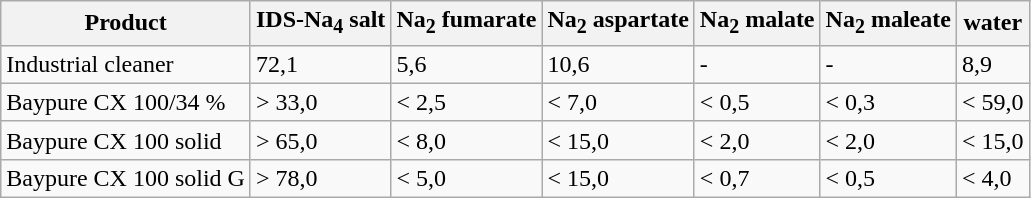<table class="wikitable">
<tr>
<th>Product</th>
<th>IDS-Na<sub>4</sub> salt</th>
<th>Na<sub>2</sub> fumarate</th>
<th>Na<sub>2</sub> aspartate</th>
<th>Na<sub>2</sub> malate</th>
<th>Na<sub>2</sub> maleate</th>
<th>water</th>
</tr>
<tr>
<td>Industrial cleaner</td>
<td>72,1</td>
<td>5,6</td>
<td>10,6</td>
<td>-</td>
<td>-</td>
<td>8,9</td>
</tr>
<tr>
<td>Baypure CX 100/34 %</td>
<td>> 33,0</td>
<td>< 2,5</td>
<td>< 7,0</td>
<td>< 0,5</td>
<td>< 0,3</td>
<td>< 59,0</td>
</tr>
<tr>
<td>Baypure CX 100 solid</td>
<td>> 65,0</td>
<td>< 8,0</td>
<td>< 15,0</td>
<td>< 2,0</td>
<td>< 2,0</td>
<td>< 15,0</td>
</tr>
<tr>
<td>Baypure CX 100 solid G</td>
<td>> 78,0</td>
<td>< 5,0</td>
<td>< 15,0</td>
<td>< 0,7</td>
<td>< 0,5</td>
<td>< 4,0</td>
</tr>
</table>
